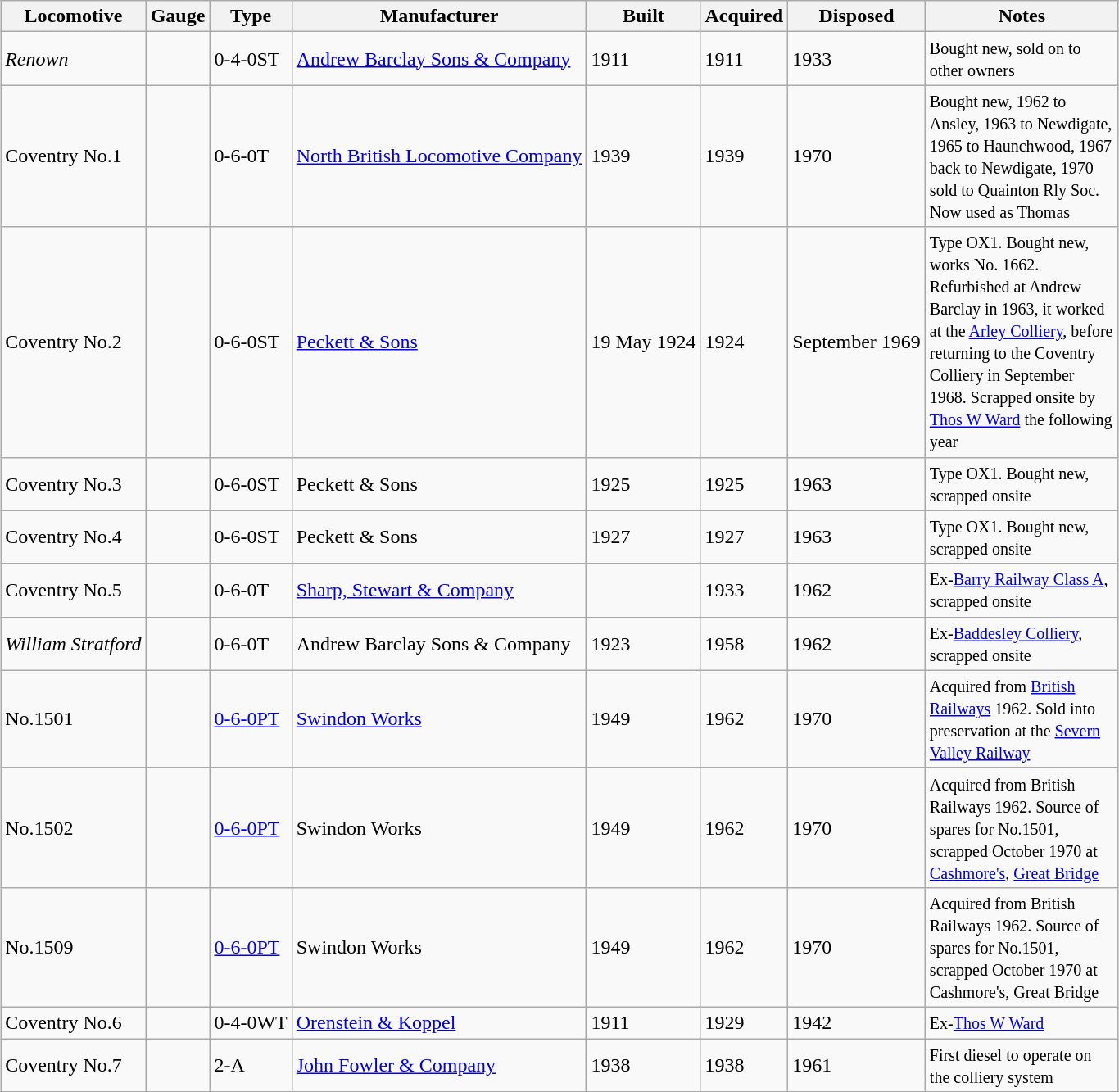<table class="wikitable sortable" style="margin:0.5em auto;">
<tr>
<th>Locomotive</th>
<th>Gauge</th>
<th>Type</th>
<th>Manufacturer</th>
<th>Built</th>
<th>Acquired</th>
<th>Disposed</th>
<th Width ="150" class="unsortable">Notes</th>
</tr>
<tr>
<td><em>Renown</em></td>
<td><small></small></td>
<td>0-4-0ST</td>
<td><a href='#'>Andrew Barclay Sons & Company</a></td>
<td>1911</td>
<td>1911</td>
<td>1933</td>
<td><small>Bought new, sold on to other owners</small></td>
</tr>
<tr>
<td>Coventry No.1</td>
<td><small></small></td>
<td>0-6-0T</td>
<td><a href='#'>North British Locomotive Company</a></td>
<td>1939</td>
<td>1939</td>
<td>1970</td>
<td><small>Bought new, 1962 to Ansley, 1963 to Newdigate, 1965 to Haunchwood, 1967 back to Newdigate, 1970 sold to Quainton Rly Soc. Now used as Thomas  </small></td>
</tr>
<tr>
<td>Coventry No.2</td>
<td><small></small></td>
<td>0-6-0ST</td>
<td><a href='#'>Peckett & Sons</a></td>
<td>19 May 1924</td>
<td>1924</td>
<td>September 1969</td>
<td><small>Type OX1. Bought new, works No. 1662. Refurbished at Andrew Barclay in 1963, it worked at the <a href='#'>Arley Colliery</a>, before returning to the Coventry Colliery in September 1968. Scrapped onsite by <a href='#'>Thos W Ward</a> the following year</small></td>
</tr>
<tr>
<td>Coventry No.3</td>
<td><small></small></td>
<td>0-6-0ST</td>
<td>Peckett & Sons</td>
<td>1925</td>
<td>1925</td>
<td>1963</td>
<td><small>Type OX1. Bought new, scrapped onsite</small></td>
</tr>
<tr>
<td>Coventry No.4</td>
<td><small></small></td>
<td>0-6-0ST</td>
<td>Peckett & Sons</td>
<td>1927</td>
<td>1927</td>
<td>1963</td>
<td><small>Type OX1. Bought new, scrapped onsite</small></td>
</tr>
<tr>
<td>Coventry No.5</td>
<td><small></small></td>
<td>0-6-0T</td>
<td><a href='#'>Sharp, Stewart & Company</a></td>
<td></td>
<td>1933</td>
<td>1962</td>
<td><small>Ex-<a href='#'>Barry Railway Class A</a>, scrapped onsite</small></td>
</tr>
<tr>
<td><em>William Stratford</em></td>
<td><small></small></td>
<td>0-6-0T</td>
<td>Andrew Barclay Sons & Company</td>
<td>1923</td>
<td>1958</td>
<td>1962</td>
<td><small>Ex-<a href='#'>Baddesley Colliery</a>, scrapped onsite</small></td>
</tr>
<tr>
<td>No.1501</td>
<td><small></small></td>
<td><a href='#'>0-6-0PT</a></td>
<td><a href='#'>Swindon Works</a></td>
<td>1949</td>
<td>1962</td>
<td>1970</td>
<td><small>Acquired from <a href='#'>British Railways</a> 1962. Sold into preservation at the <a href='#'>Severn Valley Railway</a></small></td>
</tr>
<tr>
<td>No.1502</td>
<td><small></small></td>
<td><a href='#'>0-6-0PT</a></td>
<td>Swindon Works</td>
<td>1949</td>
<td>1962</td>
<td>1970</td>
<td><small>Acquired from British Railways 1962. Source of spares for No.1501, scrapped October 1970 at <a href='#'>Cashmore's</a>, <a href='#'>Great Bridge</a></small></td>
</tr>
<tr>
<td>No.1509</td>
<td><small></small></td>
<td><a href='#'>0-6-0PT</a></td>
<td>Swindon Works</td>
<td>1949</td>
<td>1962</td>
<td>1970</td>
<td><small>Acquired from British Railways 1962. Source of spares for No.1501, scrapped October 1970 at Cashmore's, Great Bridge</small></td>
</tr>
<tr>
<td>Coventry No.6</td>
<td><small></small></td>
<td>0-4-0WT</td>
<td><a href='#'>Orenstein & Koppel</a></td>
<td>1911</td>
<td>1929</td>
<td>1942</td>
<td><small>Ex-<a href='#'>Thos W Ward</a></small></td>
</tr>
<tr>
<td>Coventry No.7</td>
<td><small></small></td>
<td>2-A</td>
<td><a href='#'>John Fowler & Company</a></td>
<td>1938</td>
<td>1938</td>
<td>1961</td>
<td><small>First diesel to operate on the colliery system</small></td>
</tr>
<tr>
</tr>
</table>
